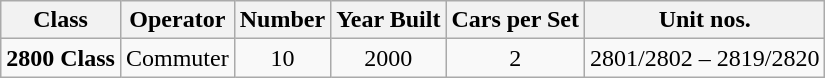<table class="wikitable">
<tr>
<th>Class</th>
<th>Operator</th>
<th>Number</th>
<th>Year Built</th>
<th>Cars per Set</th>
<th>Unit nos.</th>
</tr>
<tr>
<td><strong>2800 Class</strong></td>
<td>Commuter</td>
<td align=center>10</td>
<td align=center>2000</td>
<td align=center>2</td>
<td>2801/2802 – 2819/2820</td>
</tr>
</table>
